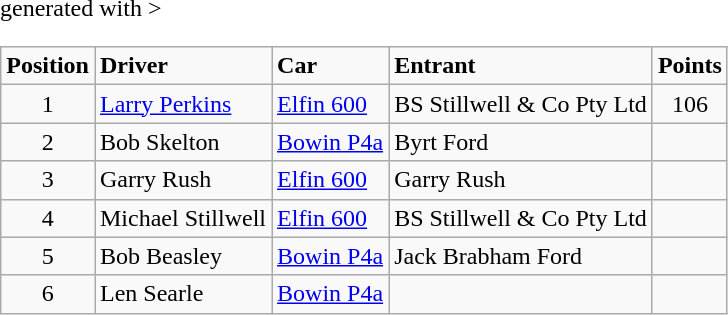<table class="wikitable" <hiddentext>generated with >
<tr style="font-weight:bold">
<td height="14" align="center">Position</td>
<td>Driver</td>
<td>Car</td>
<td>Entrant</td>
<td align="center">Points</td>
</tr>
<tr>
<td height="14" align="center">1</td>
<td><a href='#'>Larry Perkins</a></td>
<td><a href='#'>Elfin 600</a></td>
<td>BS Stillwell & Co Pty Ltd</td>
<td align="center">106</td>
</tr>
<tr>
<td height="14" align="center">2</td>
<td>Bob Skelton</td>
<td><a href='#'>Bowin P4a</a></td>
<td>Byrt Ford</td>
<td align="center"> </td>
</tr>
<tr>
<td height="14" align="center">3</td>
<td>Garry Rush</td>
<td><a href='#'>Elfin 600</a></td>
<td>Garry Rush</td>
<td align="center"> </td>
</tr>
<tr>
<td height="14" align="center">4</td>
<td>Michael Stillwell</td>
<td><a href='#'>Elfin 600</a></td>
<td>BS Stillwell & Co Pty Ltd</td>
<td align="center"> </td>
</tr>
<tr>
<td height="14" align="center">5</td>
<td>Bob Beasley</td>
<td><a href='#'>Bowin P4a</a></td>
<td>Jack Brabham Ford</td>
<td align="center"> </td>
</tr>
<tr>
<td height="14" align="center">6</td>
<td>Len Searle</td>
<td><a href='#'>Bowin P4a</a></td>
<td align="center"> </td>
</tr>
</table>
